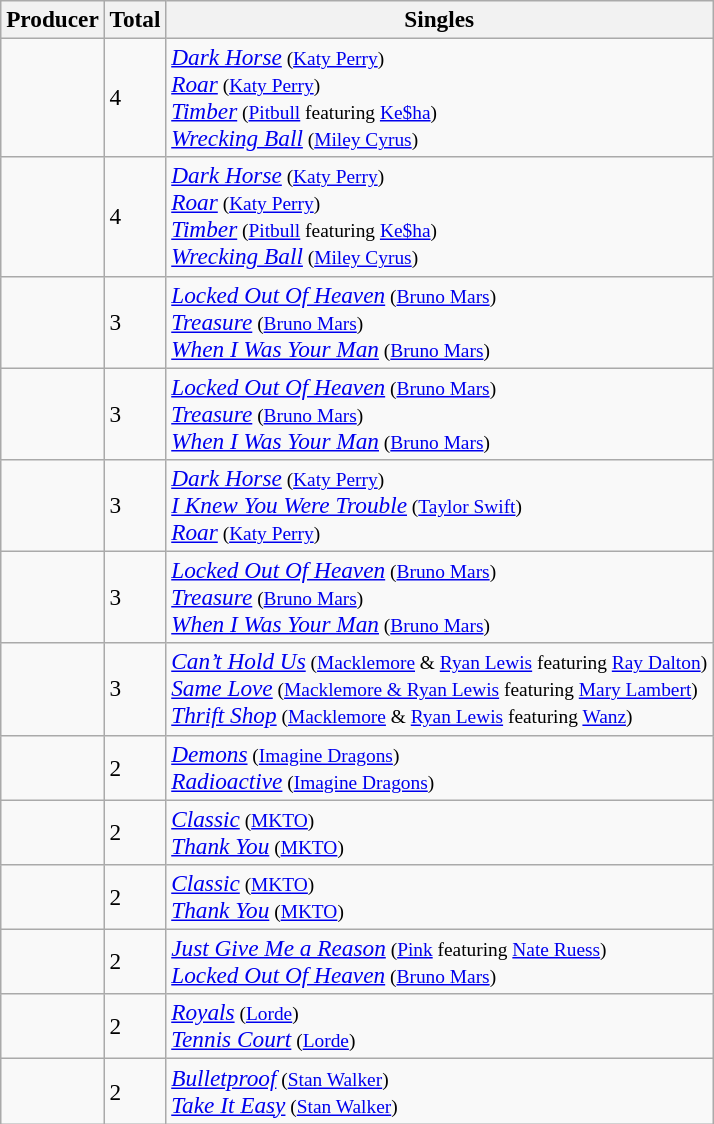<table class="wikitable sortable" style="font-size:97%;">
<tr>
<th>Producer</th>
<th>Total</th>
<th>Singles</th>
</tr>
<tr>
<td></td>
<td>4</td>
<td><em><a href='#'>Dark Horse</a></em><small> (<a href='#'>Katy Perry</a>)</small><br><em><a href='#'>Roar</a></em><small> (<a href='#'>Katy Perry</a>)</small><br><em><a href='#'>Timber</a></em><small> (<a href='#'>Pitbull</a> featuring <a href='#'>Ke$ha</a>)</small><br><em><a href='#'>Wrecking Ball</a></em><small> (<a href='#'>Miley Cyrus</a>)</small><br></td>
</tr>
<tr>
<td></td>
<td>4</td>
<td><em><a href='#'>Dark Horse</a></em><small> (<a href='#'>Katy Perry</a>)</small><br><em><a href='#'>Roar</a></em><small> (<a href='#'>Katy Perry</a>)</small><br><em><a href='#'>Timber</a></em><small> (<a href='#'>Pitbull</a> featuring <a href='#'>Ke$ha</a>)</small><br><em><a href='#'>Wrecking Ball</a></em><small> (<a href='#'>Miley Cyrus</a>)</small><br></td>
</tr>
<tr>
<td></td>
<td>3</td>
<td><em><a href='#'>Locked Out Of Heaven</a></em><small> (<a href='#'>Bruno Mars</a>)</small><br><em><a href='#'>Treasure</a></em><small> (<a href='#'>Bruno Mars</a>)</small><br><em><a href='#'>When I Was Your Man</a></em><small> (<a href='#'>Bruno Mars</a>)</small><br></td>
</tr>
<tr>
<td></td>
<td>3</td>
<td><em><a href='#'>Locked Out Of Heaven</a></em><small> (<a href='#'>Bruno Mars</a>)</small><br><em><a href='#'>Treasure</a></em><small> (<a href='#'>Bruno Mars</a>)</small><br><em><a href='#'>When I Was Your Man</a></em><small> (<a href='#'>Bruno Mars</a>)</small><br></td>
</tr>
<tr>
<td></td>
<td>3</td>
<td><em><a href='#'>Dark Horse</a></em><small> (<a href='#'>Katy Perry</a>)</small><br><em><a href='#'>I Knew You Were Trouble</a></em><small> (<a href='#'>Taylor Swift</a>)</small><br><em><a href='#'>Roar</a></em><small> (<a href='#'>Katy Perry</a>)</small><br></td>
</tr>
<tr>
<td></td>
<td>3</td>
<td><em><a href='#'>Locked Out Of Heaven</a></em><small> (<a href='#'>Bruno Mars</a>)</small><br><em><a href='#'>Treasure</a></em><small> (<a href='#'>Bruno Mars</a>)</small><br><em><a href='#'>When I Was Your Man</a></em><small> (<a href='#'>Bruno Mars</a>)</small><br></td>
</tr>
<tr>
<td></td>
<td>3</td>
<td><em><a href='#'>Can’t Hold Us</a></em><small> (<a href='#'>Macklemore</a> & <a href='#'>Ryan Lewis</a> featuring <a href='#'>Ray Dalton</a>)</small><br><em><a href='#'>Same Love</a></em><small> (<a href='#'>Macklemore & Ryan Lewis</a> featuring <a href='#'>Mary Lambert</a>)</small><br><em><a href='#'>Thrift Shop</a></em><small> (<a href='#'>Macklemore</a> & <a href='#'>Ryan Lewis</a> featuring <a href='#'>Wanz</a>)</small><br></td>
</tr>
<tr>
<td></td>
<td>2</td>
<td><em><a href='#'>Demons</a></em><small> (<a href='#'>Imagine Dragons</a>)</small><br><em><a href='#'>Radioactive</a></em><small> (<a href='#'>Imagine Dragons</a>)</small><br></td>
</tr>
<tr>
<td></td>
<td>2</td>
<td><em><a href='#'>Classic</a></em><small> (<a href='#'>MKTO</a>)</small><br><em><a href='#'>Thank You</a></em><small> (<a href='#'>MKTO</a>)</small><br></td>
</tr>
<tr>
<td></td>
<td>2</td>
<td><em><a href='#'>Classic</a></em><small> (<a href='#'>MKTO</a>)</small><br><em><a href='#'>Thank You</a></em><small> (<a href='#'>MKTO</a>)</small><br></td>
</tr>
<tr>
<td></td>
<td>2</td>
<td><em><a href='#'>Just Give Me a Reason</a></em><small> (<a href='#'>Pink</a> featuring <a href='#'>Nate Ruess</a>)</small><br><em><a href='#'>Locked Out Of Heaven</a></em><small> (<a href='#'>Bruno Mars</a>)</small><br></td>
</tr>
<tr>
<td></td>
<td>2</td>
<td><em><a href='#'>Royals</a></em><small> (<a href='#'>Lorde</a>)</small><br><em><a href='#'>Tennis Court</a></em><small> (<a href='#'>Lorde</a>)</small><br></td>
</tr>
<tr>
<td></td>
<td>2</td>
<td><em><a href='#'>Bulletproof</a></em><small> (<a href='#'>Stan Walker</a>)</small><br><em><a href='#'>Take It Easy</a></em><small> (<a href='#'>Stan Walker</a>)</small><br></td>
</tr>
</table>
